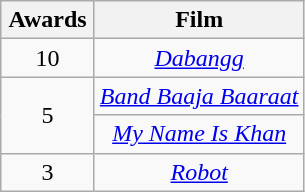<table class="wikitable plainrowheaders" style="text-align:center;">
<tr>
<th scope="col" style="width:55px;">Awards</th>
<th scope="col" style="text-align:center;">Film</th>
</tr>
<tr>
<td scope="row" style="text-align:center">10</td>
<td><em><a href='#'>Dabangg</a></em></td>
</tr>
<tr>
<td rowspan="2" scope="row" style="text-align:center">5</td>
<td><em><a href='#'>Band Baaja Baaraat</a></em></td>
</tr>
<tr>
<td><em><a href='#'>My Name Is Khan</a></em></td>
</tr>
<tr>
<td scope="row" style="text-align:center;">3</td>
<td><a href='#'><em>Robot</em></a></td>
</tr>
</table>
